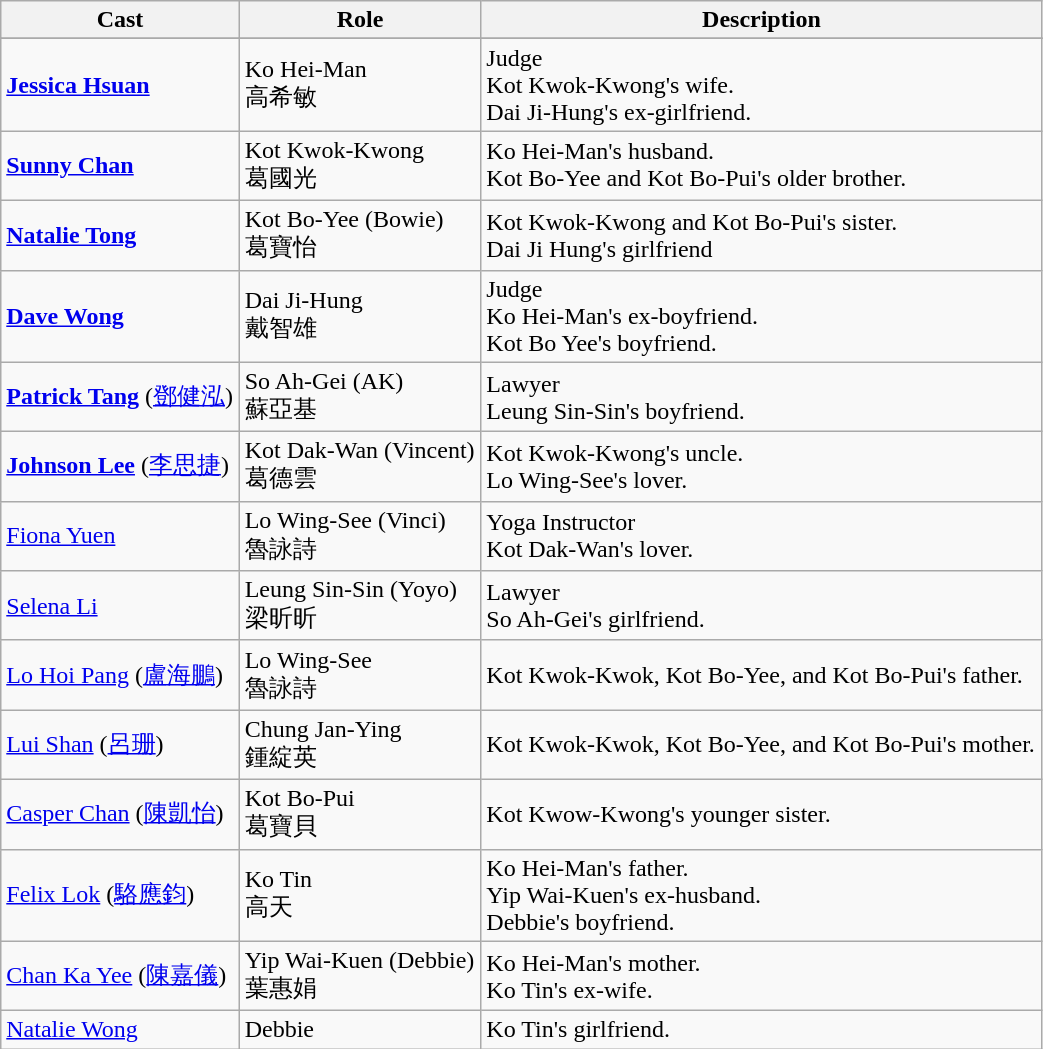<table class="wikitable" width="55%">
<tr>
<th>Cast</th>
<th>Role</th>
<th>Description</th>
</tr>
<tr>
</tr>
<tr>
<td><strong><a href='#'>Jessica Hsuan</a></strong></td>
<td>Ko Hei-Man <br> 高希敏</td>
<td>Judge <br> Kot Kwok-Kwong's wife. <br> Dai Ji-Hung's ex-girlfriend.</td>
</tr>
<tr>
<td><strong><a href='#'>Sunny Chan</a></strong></td>
<td>Kot Kwok-Kwong <br> 葛國光</td>
<td>Ko Hei-Man's husband.<br> Kot Bo-Yee and Kot Bo-Pui's older brother.</td>
</tr>
<tr>
<td><strong><a href='#'>Natalie Tong</a></strong></td>
<td>Kot Bo-Yee (Bowie) <br> 葛寶怡</td>
<td>Kot Kwok-Kwong and Kot Bo-Pui's sister.<br>Dai Ji Hung's girlfriend</td>
</tr>
<tr>
<td><strong><a href='#'>Dave Wong</a></strong></td>
<td>Dai Ji-Hung <br> 戴智雄</td>
<td>Judge <br> Ko Hei-Man's ex-boyfriend.<br>Kot Bo Yee's boyfriend.</td>
</tr>
<tr>
<td><strong><a href='#'>Patrick Tang</a></strong> (<a href='#'>鄧健泓</a>)</td>
<td>So Ah-Gei (AK) <br> 蘇亞基</td>
<td>Lawyer <br> Leung Sin-Sin's boyfriend.</td>
</tr>
<tr>
<td><strong><a href='#'>Johnson Lee</a></strong> (<a href='#'>李思捷</a>)</td>
<td>Kot Dak-Wan (Vincent) <br> 葛德雲</td>
<td>Kot Kwok-Kwong's uncle. <br> Lo Wing-See's lover.</td>
</tr>
<tr>
<td><a href='#'>Fiona Yuen</a></td>
<td>Lo Wing-See (Vinci) <br> 魯詠詩</td>
<td>Yoga Instructor <br> Kot Dak-Wan's lover.</td>
</tr>
<tr>
<td><a href='#'>Selena Li</a></td>
<td>Leung Sin-Sin (Yoyo) <br> 梁昕昕</td>
<td>Lawyer <br> So Ah-Gei's girlfriend.</td>
</tr>
<tr>
<td><a href='#'>Lo Hoi Pang</a> (<a href='#'>盧海鵬</a>)</td>
<td>Lo Wing-See <br> 魯詠詩</td>
<td>Kot Kwok-Kwok, Kot Bo-Yee, and Kot Bo-Pui's father.</td>
</tr>
<tr>
<td><a href='#'>Lui Shan</a> (<a href='#'>呂珊</a>)</td>
<td>Chung Jan-Ying <br> 鍾綻英</td>
<td>Kot Kwok-Kwok, Kot Bo-Yee, and Kot Bo-Pui's mother.</td>
</tr>
<tr>
<td><a href='#'>Casper Chan</a> (<a href='#'>陳凱怡</a>)</td>
<td>Kot Bo-Pui <br> 葛寶貝</td>
<td>Kot Kwow-Kwong's younger sister.</td>
</tr>
<tr>
<td><a href='#'>Felix Lok</a> (<a href='#'>駱應鈞</a>)</td>
<td>Ko Tin <br> 高天</td>
<td>Ko Hei-Man's father. <br> Yip Wai-Kuen's ex-husband. <br> Debbie's boyfriend.</td>
</tr>
<tr>
<td><a href='#'>Chan Ka Yee</a> (<a href='#'>陳嘉儀</a>)</td>
<td>Yip Wai-Kuen (Debbie) <br> 葉惠娟</td>
<td>Ko Hei-Man's mother. <br> Ko Tin's ex-wife.</td>
</tr>
<tr>
<td><a href='#'>Natalie Wong</a></td>
<td>Debbie</td>
<td>Ko Tin's girlfriend.</td>
</tr>
</table>
